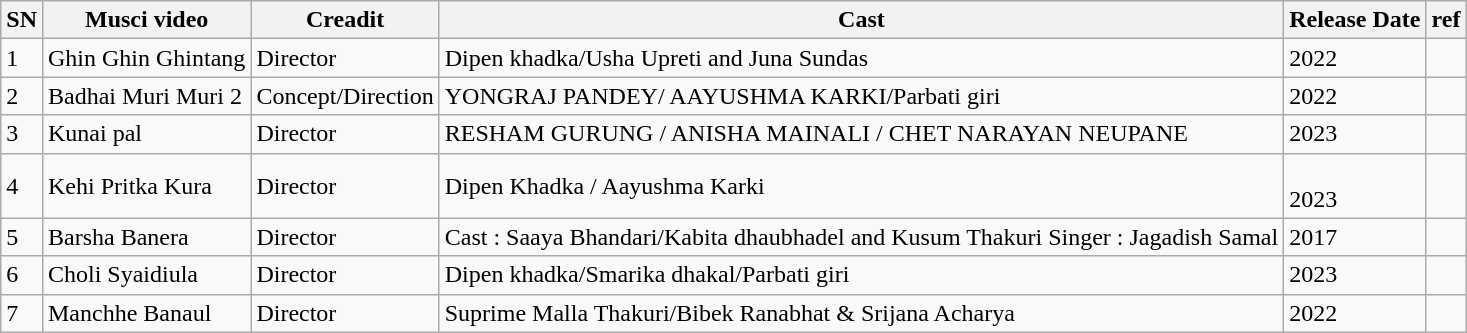<table class="wikitable sortable">
<tr>
<th>SN</th>
<th>Musci video</th>
<th>Creadit</th>
<th>Cast</th>
<th>Release Date</th>
<th>ref</th>
</tr>
<tr>
<td>1</td>
<td>Ghin Ghin Ghintang</td>
<td>Director</td>
<td>Dipen khadka/Usha Upreti and Juna Sundas</td>
<td>2022</td>
<td></td>
</tr>
<tr>
<td>2</td>
<td>Badhai Muri Muri 2</td>
<td>Concept/Direction</td>
<td>YONGRAJ PANDEY/ AAYUSHMA KARKI/Parbati giri</td>
<td>2022</td>
<td></td>
</tr>
<tr>
<td>3</td>
<td>Kunai pal</td>
<td>Director</td>
<td>RESHAM GURUNG / ANISHA MAINALI / CHET NARAYAN NEUPANE</td>
<td>2023</td>
<td></td>
</tr>
<tr>
<td>4</td>
<td>Kehi Pritka Kura</td>
<td>Director</td>
<td>Dipen Khadka / Aayushma Karki</td>
<td><br>2023</td>
<td></td>
</tr>
<tr>
<td>5</td>
<td>Barsha Banera</td>
<td>Director</td>
<td>Cast : Saaya Bhandari/Kabita dhaubhadel and Kusum Thakuri  Singer : Jagadish Samal</td>
<td>2017</td>
<td></td>
</tr>
<tr>
<td>6</td>
<td>Choli Syaidiula</td>
<td>Director</td>
<td>Dipen khadka/Smarika dhakal/Parbati giri</td>
<td>2023</td>
<td></td>
</tr>
<tr>
<td>7</td>
<td>Manchhe Banaul</td>
<td>Director</td>
<td>Suprime Malla Thakuri/Bibek Ranabhat & Srijana Acharya</td>
<td>2022</td>
<td></td>
</tr>
</table>
